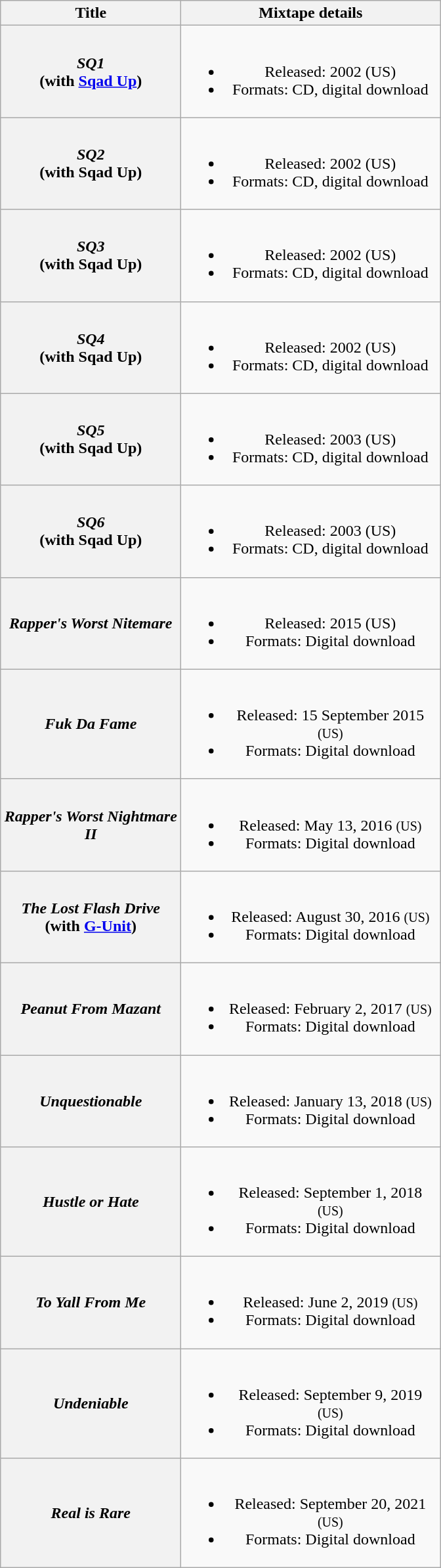<table class="wikitable plainrowheaders" style="text-align:center;">
<tr>
<th scope="col" style="width:11em;">Title</th>
<th scope="col" style="width:16em;">Mixtape details</th>
</tr>
<tr>
<th scope="row"><em>SQ1</em><br><span>(with <a href='#'>Sqad Up</a>)</span></th>
<td><br><ul><li>Released: 2002 <span>(US)</span></li><li>Formats: CD, digital download</li></ul></td>
</tr>
<tr>
<th scope="row"><em>SQ2</em><br><span>(with Sqad Up)</span></th>
<td><br><ul><li>Released: 2002 <span>(US)</span></li><li>Formats: CD, digital download</li></ul></td>
</tr>
<tr>
<th scope="row"><em>SQ3</em><br><span>(with Sqad Up)</span></th>
<td><br><ul><li>Released: 2002 <span>(US)</span></li><li>Formats: CD, digital download</li></ul></td>
</tr>
<tr>
<th scope="row"><em>SQ4</em><br><span>(with Sqad Up)</span></th>
<td><br><ul><li>Released: 2002 <span>(US)</span></li><li>Formats: CD, digital download</li></ul></td>
</tr>
<tr>
<th scope="row"><em>SQ5</em><br><span>(with Sqad Up)</span></th>
<td><br><ul><li>Released: 2003 <span>(US)</span></li><li>Formats: CD, digital download</li></ul></td>
</tr>
<tr>
<th scope="row"><em>SQ6</em><br><span>(with Sqad Up)</span></th>
<td><br><ul><li>Released: 2003 <span>(US)</span></li><li>Formats: CD, digital download</li></ul></td>
</tr>
<tr>
<th scope="row"><em>Rapper's Worst Nitemare</em></th>
<td><br><ul><li>Released: 2015 <span>(US)</span></li><li>Formats: Digital download</li></ul></td>
</tr>
<tr>
<th scope="row"><em>Fuk Da Fame</em></th>
<td><br><ul><li>Released: 15 September 2015 <small>(US)</small></li><li>Formats: Digital download</li></ul></td>
</tr>
<tr>
<th scope="row"><em>Rapper's Worst Nightmare II</em></th>
<td><br><ul><li>Released: May 13, 2016 <small>(US)</small></li><li>Formats: Digital download</li></ul></td>
</tr>
<tr>
<th scope="row"><em>The Lost Flash Drive</em><br><span>(with <a href='#'>G-Unit</a>)</span></th>
<td><br><ul><li>Released: August 30, 2016 <small>(US)</small></li><li>Formats: Digital download</li></ul></td>
</tr>
<tr>
<th scope="row"><em>Peanut From Mazant</em></th>
<td><br><ul><li>Released: February 2, 2017 <small>(US)</small></li><li>Formats: Digital download</li></ul></td>
</tr>
<tr>
<th scope="row"><em>Unquestionable</em></th>
<td><br><ul><li>Released: January 13, 2018 <small>(US)</small></li><li>Formats: Digital download</li></ul></td>
</tr>
<tr>
<th scope="row"><em>Hustle or Hate</em></th>
<td><br><ul><li>Released: September 1, 2018 <small>(US)</small></li><li>Formats: Digital download</li></ul></td>
</tr>
<tr>
<th scope="row"><em>To Yall From Me</em></th>
<td><br><ul><li>Released: June 2, 2019 <small>(US)</small></li><li>Formats: Digital download</li></ul></td>
</tr>
<tr>
<th scope="row"><em>Undeniable</em></th>
<td><br><ul><li>Released: September 9, 2019 <small>(US)</small></li><li>Formats: Digital download</li></ul></td>
</tr>
<tr>
<th scope="row"><em>Real is Rare</em></th>
<td><br><ul><li>Released: September 20, 2021 <small>(US)</small></li><li>Formats: Digital download</li></ul></td>
</tr>
</table>
